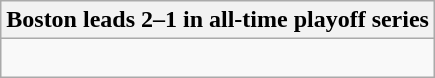<table class="wikitable collapsible collapsed">
<tr>
<th>Boston leads 2–1 in all-time playoff series</th>
</tr>
<tr>
<td><br>

</td>
</tr>
</table>
